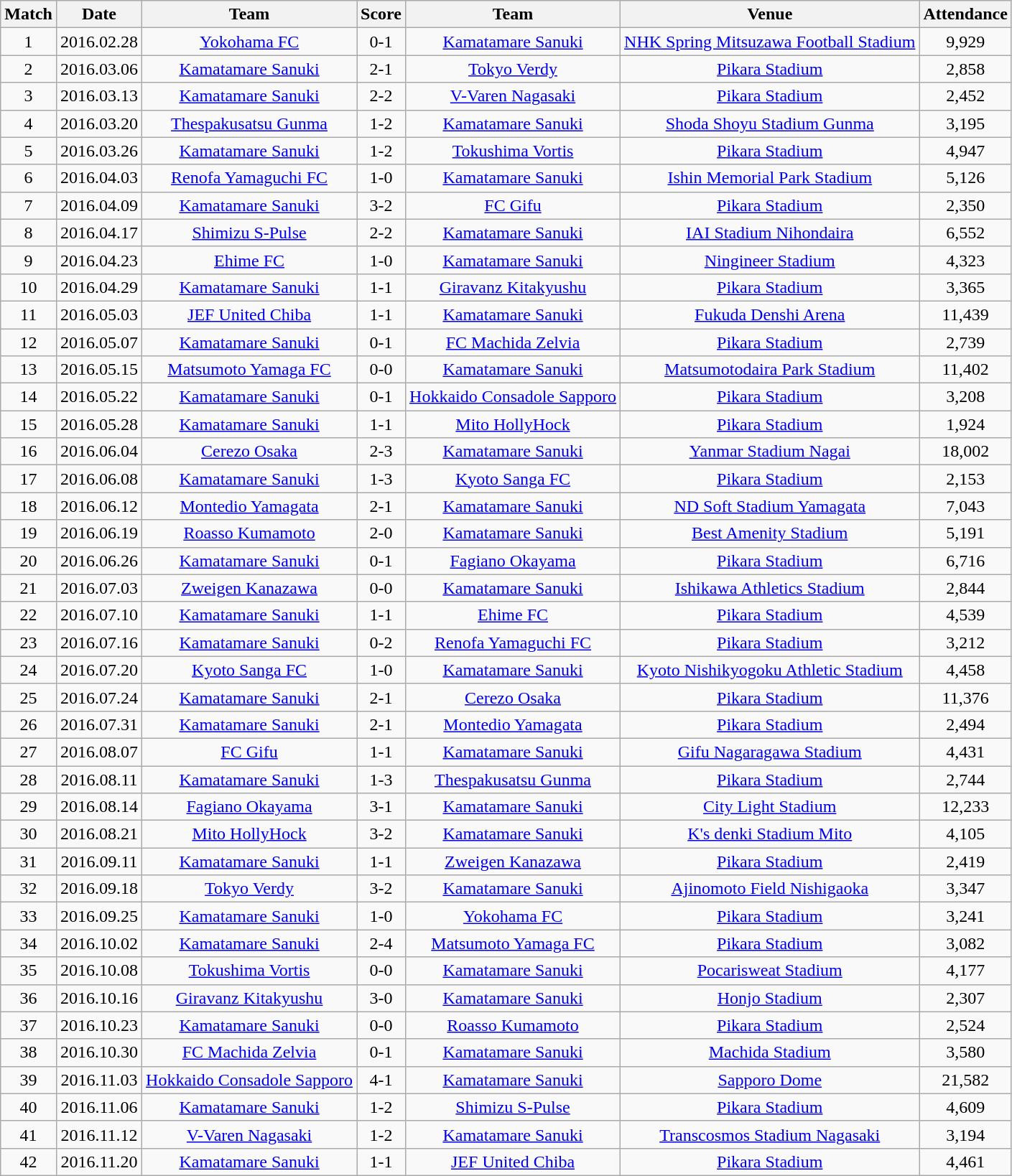<table class="wikitable" style="text-align:center;">
<tr>
<th>Match</th>
<th>Date</th>
<th>Team</th>
<th>Score</th>
<th>Team</th>
<th>Venue</th>
<th>Attendance</th>
</tr>
<tr>
<td>1</td>
<td>2016.02.28</td>
<td><a href='#'>Yokohama FC</a></td>
<td>0-1</td>
<td><a href='#'>Kamatamare Sanuki</a></td>
<td><a href='#'>NHK Spring Mitsuzawa Football Stadium</a></td>
<td>9,929</td>
</tr>
<tr>
<td>2</td>
<td>2016.03.06</td>
<td><a href='#'>Kamatamare Sanuki</a></td>
<td>2-1</td>
<td><a href='#'>Tokyo Verdy</a></td>
<td><a href='#'>Pikara Stadium</a></td>
<td>2,858</td>
</tr>
<tr>
<td>3</td>
<td>2016.03.13</td>
<td><a href='#'>Kamatamare Sanuki</a></td>
<td>2-2</td>
<td><a href='#'>V-Varen Nagasaki</a></td>
<td><a href='#'>Pikara Stadium</a></td>
<td>2,452</td>
</tr>
<tr>
<td>4</td>
<td>2016.03.20</td>
<td><a href='#'>Thespakusatsu Gunma</a></td>
<td>1-2</td>
<td><a href='#'>Kamatamare Sanuki</a></td>
<td><a href='#'>Shoda Shoyu Stadium Gunma</a></td>
<td>3,195</td>
</tr>
<tr>
<td>5</td>
<td>2016.03.26</td>
<td><a href='#'>Kamatamare Sanuki</a></td>
<td>1-2</td>
<td><a href='#'>Tokushima Vortis</a></td>
<td><a href='#'>Pikara Stadium</a></td>
<td>4,947</td>
</tr>
<tr>
<td>6</td>
<td>2016.04.03</td>
<td><a href='#'>Renofa Yamaguchi FC</a></td>
<td>1-0</td>
<td><a href='#'>Kamatamare Sanuki</a></td>
<td><a href='#'>Ishin Memorial Park Stadium</a></td>
<td>5,126</td>
</tr>
<tr>
<td>7</td>
<td>2016.04.09</td>
<td><a href='#'>Kamatamare Sanuki</a></td>
<td>3-2</td>
<td><a href='#'>FC Gifu</a></td>
<td><a href='#'>Pikara Stadium</a></td>
<td>2,350</td>
</tr>
<tr>
<td>8</td>
<td>2016.04.17</td>
<td><a href='#'>Shimizu S-Pulse</a></td>
<td>2-2</td>
<td><a href='#'>Kamatamare Sanuki</a></td>
<td><a href='#'>IAI Stadium Nihondaira</a></td>
<td>6,552</td>
</tr>
<tr>
<td>9</td>
<td>2016.04.23</td>
<td><a href='#'>Ehime FC</a></td>
<td>1-0</td>
<td><a href='#'>Kamatamare Sanuki</a></td>
<td><a href='#'>Ningineer Stadium</a></td>
<td>4,323</td>
</tr>
<tr>
<td>10</td>
<td>2016.04.29</td>
<td><a href='#'>Kamatamare Sanuki</a></td>
<td>1-1</td>
<td><a href='#'>Giravanz Kitakyushu</a></td>
<td><a href='#'>Pikara Stadium</a></td>
<td>3,365</td>
</tr>
<tr>
<td>11</td>
<td>2016.05.03</td>
<td><a href='#'>JEF United Chiba</a></td>
<td>1-1</td>
<td><a href='#'>Kamatamare Sanuki</a></td>
<td><a href='#'>Fukuda Denshi Arena</a></td>
<td>11,439</td>
</tr>
<tr>
<td>12</td>
<td>2016.05.07</td>
<td><a href='#'>Kamatamare Sanuki</a></td>
<td>0-1</td>
<td><a href='#'>FC Machida Zelvia</a></td>
<td><a href='#'>Pikara Stadium</a></td>
<td>2,739</td>
</tr>
<tr>
<td>13</td>
<td>2016.05.15</td>
<td><a href='#'>Matsumoto Yamaga FC</a></td>
<td>0-0</td>
<td><a href='#'>Kamatamare Sanuki</a></td>
<td><a href='#'>Matsumotodaira Park Stadium</a></td>
<td>11,402</td>
</tr>
<tr>
<td>14</td>
<td>2016.05.22</td>
<td><a href='#'>Kamatamare Sanuki</a></td>
<td>0-1</td>
<td><a href='#'>Hokkaido Consadole Sapporo</a></td>
<td><a href='#'>Pikara Stadium</a></td>
<td>3,208</td>
</tr>
<tr>
<td>15</td>
<td>2016.05.28</td>
<td><a href='#'>Kamatamare Sanuki</a></td>
<td>1-1</td>
<td><a href='#'>Mito HollyHock</a></td>
<td><a href='#'>Pikara Stadium</a></td>
<td>1,924</td>
</tr>
<tr>
<td>16</td>
<td>2016.06.04</td>
<td><a href='#'>Cerezo Osaka</a></td>
<td>2-3</td>
<td><a href='#'>Kamatamare Sanuki</a></td>
<td><a href='#'>Yanmar Stadium Nagai</a></td>
<td>18,002</td>
</tr>
<tr>
<td>17</td>
<td>2016.06.08</td>
<td><a href='#'>Kamatamare Sanuki</a></td>
<td>1-3</td>
<td><a href='#'>Kyoto Sanga FC</a></td>
<td><a href='#'>Pikara Stadium</a></td>
<td>2,153</td>
</tr>
<tr>
<td>18</td>
<td>2016.06.12</td>
<td><a href='#'>Montedio Yamagata</a></td>
<td>2-1</td>
<td><a href='#'>Kamatamare Sanuki</a></td>
<td><a href='#'>ND Soft Stadium Yamagata</a></td>
<td>7,043</td>
</tr>
<tr>
<td>19</td>
<td>2016.06.19</td>
<td><a href='#'>Roasso Kumamoto</a></td>
<td>2-0</td>
<td><a href='#'>Kamatamare Sanuki</a></td>
<td><a href='#'>Best Amenity Stadium</a></td>
<td>5,191</td>
</tr>
<tr>
<td>20</td>
<td>2016.06.26</td>
<td><a href='#'>Kamatamare Sanuki</a></td>
<td>0-1</td>
<td><a href='#'>Fagiano Okayama</a></td>
<td><a href='#'>Pikara Stadium</a></td>
<td>6,716</td>
</tr>
<tr>
<td>21</td>
<td>2016.07.03</td>
<td><a href='#'>Zweigen Kanazawa</a></td>
<td>0-0</td>
<td><a href='#'>Kamatamare Sanuki</a></td>
<td><a href='#'>Ishikawa Athletics Stadium</a></td>
<td>2,844</td>
</tr>
<tr>
<td>22</td>
<td>2016.07.10</td>
<td><a href='#'>Kamatamare Sanuki</a></td>
<td>1-1</td>
<td><a href='#'>Ehime FC</a></td>
<td><a href='#'>Pikara Stadium</a></td>
<td>4,539</td>
</tr>
<tr>
<td>23</td>
<td>2016.07.16</td>
<td><a href='#'>Kamatamare Sanuki</a></td>
<td>0-2</td>
<td><a href='#'>Renofa Yamaguchi FC</a></td>
<td><a href='#'>Pikara Stadium</a></td>
<td>3,212</td>
</tr>
<tr>
<td>24</td>
<td>2016.07.20</td>
<td><a href='#'>Kyoto Sanga FC</a></td>
<td>1-0</td>
<td><a href='#'>Kamatamare Sanuki</a></td>
<td><a href='#'>Kyoto Nishikyogoku Athletic Stadium</a></td>
<td>4,458</td>
</tr>
<tr>
<td>25</td>
<td>2016.07.24</td>
<td><a href='#'>Kamatamare Sanuki</a></td>
<td>2-1</td>
<td><a href='#'>Cerezo Osaka</a></td>
<td><a href='#'>Pikara Stadium</a></td>
<td>11,376</td>
</tr>
<tr>
<td>26</td>
<td>2016.07.31</td>
<td><a href='#'>Kamatamare Sanuki</a></td>
<td>2-1</td>
<td><a href='#'>Montedio Yamagata</a></td>
<td><a href='#'>Pikara Stadium</a></td>
<td>2,494</td>
</tr>
<tr>
<td>27</td>
<td>2016.08.07</td>
<td><a href='#'>FC Gifu</a></td>
<td>1-1</td>
<td><a href='#'>Kamatamare Sanuki</a></td>
<td><a href='#'>Gifu Nagaragawa Stadium</a></td>
<td>4,431</td>
</tr>
<tr>
<td>28</td>
<td>2016.08.11</td>
<td><a href='#'>Kamatamare Sanuki</a></td>
<td>1-3</td>
<td><a href='#'>Thespakusatsu Gunma</a></td>
<td><a href='#'>Pikara Stadium</a></td>
<td>2,744</td>
</tr>
<tr>
<td>29</td>
<td>2016.08.14</td>
<td><a href='#'>Fagiano Okayama</a></td>
<td>3-1</td>
<td><a href='#'>Kamatamare Sanuki</a></td>
<td><a href='#'>City Light Stadium</a></td>
<td>12,233</td>
</tr>
<tr>
<td>30</td>
<td>2016.08.21</td>
<td><a href='#'>Mito HollyHock</a></td>
<td>3-2</td>
<td><a href='#'>Kamatamare Sanuki</a></td>
<td><a href='#'>K's denki Stadium Mito</a></td>
<td>4,105</td>
</tr>
<tr>
<td>31</td>
<td>2016.09.11</td>
<td><a href='#'>Kamatamare Sanuki</a></td>
<td>1-1</td>
<td><a href='#'>Zweigen Kanazawa</a></td>
<td><a href='#'>Pikara Stadium</a></td>
<td>2,419</td>
</tr>
<tr>
<td>32</td>
<td>2016.09.18</td>
<td><a href='#'>Tokyo Verdy</a></td>
<td>3-2</td>
<td><a href='#'>Kamatamare Sanuki</a></td>
<td><a href='#'>Ajinomoto Field Nishigaoka</a></td>
<td>3,347</td>
</tr>
<tr>
<td>33</td>
<td>2016.09.25</td>
<td><a href='#'>Kamatamare Sanuki</a></td>
<td>1-0</td>
<td><a href='#'>Yokohama FC</a></td>
<td><a href='#'>Pikara Stadium</a></td>
<td>3,241</td>
</tr>
<tr>
<td>34</td>
<td>2016.10.02</td>
<td><a href='#'>Kamatamare Sanuki</a></td>
<td>2-4</td>
<td><a href='#'>Matsumoto Yamaga FC</a></td>
<td><a href='#'>Pikara Stadium</a></td>
<td>3,082</td>
</tr>
<tr>
<td>35</td>
<td>2016.10.08</td>
<td><a href='#'>Tokushima Vortis</a></td>
<td>0-0</td>
<td><a href='#'>Kamatamare Sanuki</a></td>
<td><a href='#'>Pocarisweat Stadium</a></td>
<td>4,177</td>
</tr>
<tr>
<td>36</td>
<td>2016.10.16</td>
<td><a href='#'>Giravanz Kitakyushu</a></td>
<td>3-0</td>
<td><a href='#'>Kamatamare Sanuki</a></td>
<td><a href='#'>Honjo Stadium</a></td>
<td>2,307</td>
</tr>
<tr>
<td>37</td>
<td>2016.10.23</td>
<td><a href='#'>Kamatamare Sanuki</a></td>
<td>0-0</td>
<td><a href='#'>Roasso Kumamoto</a></td>
<td><a href='#'>Pikara Stadium</a></td>
<td>2,524</td>
</tr>
<tr>
<td>38</td>
<td>2016.10.30</td>
<td><a href='#'>FC Machida Zelvia</a></td>
<td>0-1</td>
<td><a href='#'>Kamatamare Sanuki</a></td>
<td><a href='#'>Machida Stadium</a></td>
<td>3,580</td>
</tr>
<tr>
<td>39</td>
<td>2016.11.03</td>
<td><a href='#'>Hokkaido Consadole Sapporo</a></td>
<td>4-1</td>
<td><a href='#'>Kamatamare Sanuki</a></td>
<td><a href='#'>Sapporo Dome</a></td>
<td>21,582</td>
</tr>
<tr>
<td>40</td>
<td>2016.11.06</td>
<td><a href='#'>Kamatamare Sanuki</a></td>
<td>1-2</td>
<td><a href='#'>Shimizu S-Pulse</a></td>
<td><a href='#'>Pikara Stadium</a></td>
<td>4,609</td>
</tr>
<tr>
<td>41</td>
<td>2016.11.12</td>
<td><a href='#'>V-Varen Nagasaki</a></td>
<td>1-2</td>
<td><a href='#'>Kamatamare Sanuki</a></td>
<td><a href='#'>Transcosmos Stadium Nagasaki</a></td>
<td>3,194</td>
</tr>
<tr>
<td>42</td>
<td>2016.11.20</td>
<td><a href='#'>Kamatamare Sanuki</a></td>
<td>1-1</td>
<td><a href='#'>JEF United Chiba</a></td>
<td><a href='#'>Pikara Stadium</a></td>
<td>4,461</td>
</tr>
</table>
